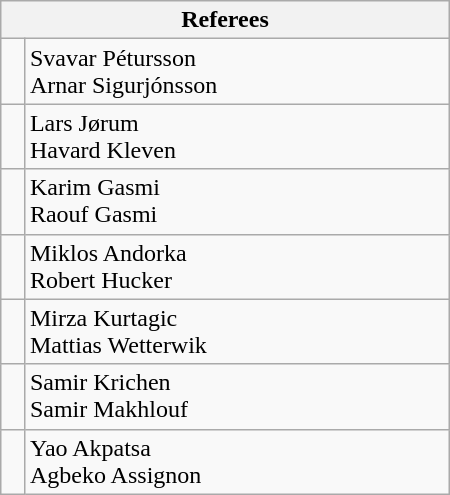<table class="wikitable" style="width:300px;">
<tr>
<th colspan=2>Referees</th>
</tr>
<tr>
<td align=left></td>
<td>Svavar Pétursson<br>Arnar Sigurjónsson</td>
</tr>
<tr>
<td align=left></td>
<td>Lars Jørum<br>Havard Kleven</td>
</tr>
<tr>
<td align=left></td>
<td>Karim Gasmi<br>Raouf Gasmi</td>
</tr>
<tr>
<td align=left></td>
<td>Miklos Andorka<br>Robert Hucker</td>
</tr>
<tr>
<td align=left></td>
<td>Mirza Kurtagic<br>Mattias Wetterwik</td>
</tr>
<tr>
<td align=left></td>
<td>Samir Krichen<br>Samir Makhlouf</td>
</tr>
<tr>
<td align=left></td>
<td>Yao Akpatsa<br>Agbeko Assignon</td>
</tr>
</table>
